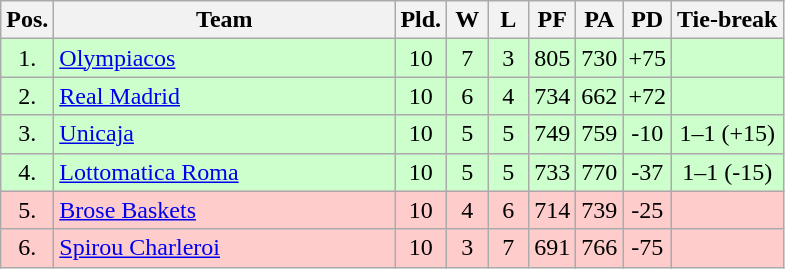<table class="wikitable" style="text-align:center">
<tr>
<th width=15>Pos.</th>
<th width=220>Team</th>
<th width=20>Pld.</th>
<th width=20>W</th>
<th width=20>L</th>
<th width=20>PF</th>
<th width=20>PA</th>
<th width=20>PD</th>
<th>Tie-break</th>
</tr>
<tr style="background:#ccffcc;">
<td>1.</td>
<td align=left> <a href='#'>Olympiacos</a></td>
<td>10</td>
<td>7</td>
<td>3</td>
<td>805</td>
<td>730</td>
<td>+75</td>
<td></td>
</tr>
<tr style="background:#ccffcc;">
<td>2.</td>
<td align=left> <a href='#'>Real Madrid</a></td>
<td>10</td>
<td>6</td>
<td>4</td>
<td>734</td>
<td>662</td>
<td>+72</td>
<td></td>
</tr>
<tr style="background:#ccffcc;">
<td>3.</td>
<td align=left> <a href='#'>Unicaja</a></td>
<td>10</td>
<td>5</td>
<td>5</td>
<td>749</td>
<td>759</td>
<td>-10</td>
<td>1–1 (+15)</td>
</tr>
<tr style="background:#ccffcc;">
<td>4.</td>
<td align=left> <a href='#'>Lottomatica Roma</a></td>
<td>10</td>
<td>5</td>
<td>5</td>
<td>733</td>
<td>770</td>
<td>-37</td>
<td>1–1 (-15)</td>
</tr>
<tr style="background:#fcc;">
<td>5.</td>
<td align=left> <a href='#'>Brose Baskets</a></td>
<td>10</td>
<td>4</td>
<td>6</td>
<td>714</td>
<td>739</td>
<td>-25</td>
<td></td>
</tr>
<tr style="background:#fcc;">
<td>6.</td>
<td align=left> <a href='#'>Spirou Charleroi</a></td>
<td>10</td>
<td>3</td>
<td>7</td>
<td>691</td>
<td>766</td>
<td>-75</td>
<td></td>
</tr>
</table>
